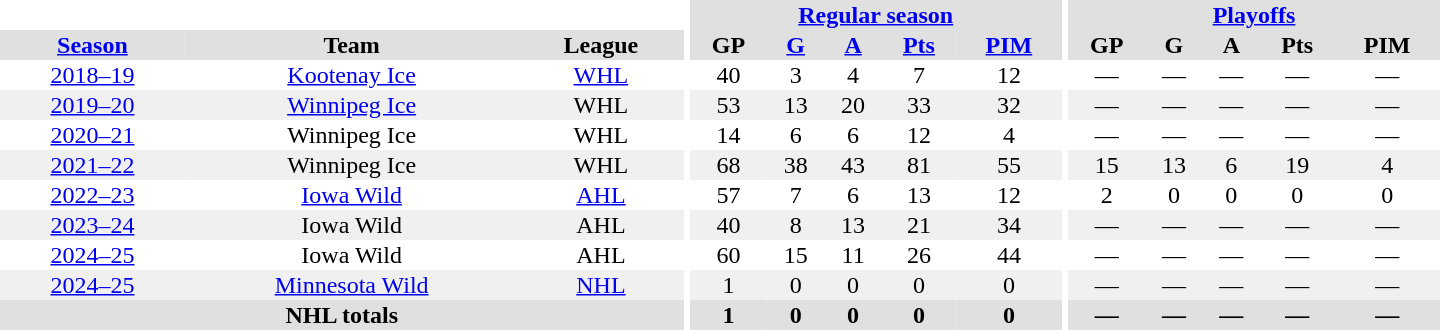<table border="0" cellpadding="1" cellspacing="0" style="text-align:center; width:60em;">
<tr bgcolor="#e0e0e0">
<th colspan="3" bgcolor="#ffffff"></th>
<th rowspan="101" bgcolor="#ffffff"></th>
<th colspan="5"><a href='#'>Regular season</a></th>
<th rowspan="101" bgcolor="#ffffff"></th>
<th colspan="5"><a href='#'>Playoffs</a></th>
</tr>
<tr bgcolor="#e0e0e0">
<th><a href='#'>Season</a></th>
<th>Team</th>
<th>League</th>
<th>GP</th>
<th><a href='#'>G</a></th>
<th><a href='#'>A</a></th>
<th><a href='#'>Pts</a></th>
<th><a href='#'>PIM</a></th>
<th>GP</th>
<th>G</th>
<th>A</th>
<th>Pts</th>
<th>PIM</th>
</tr>
<tr>
<td><a href='#'>2018–19</a></td>
<td><a href='#'>Kootenay Ice</a></td>
<td><a href='#'>WHL</a></td>
<td>40</td>
<td>3</td>
<td>4</td>
<td>7</td>
<td>12</td>
<td>—</td>
<td>—</td>
<td>—</td>
<td>—</td>
<td>—</td>
</tr>
<tr bgcolor="#f0f0f0">
<td><a href='#'>2019–20</a></td>
<td><a href='#'>Winnipeg Ice</a></td>
<td>WHL</td>
<td>53</td>
<td>13</td>
<td>20</td>
<td>33</td>
<td>32</td>
<td>—</td>
<td>—</td>
<td>—</td>
<td>—</td>
<td>—</td>
</tr>
<tr>
<td><a href='#'>2020–21</a></td>
<td>Winnipeg Ice</td>
<td>WHL</td>
<td>14</td>
<td>6</td>
<td>6</td>
<td>12</td>
<td>4</td>
<td>—</td>
<td>—</td>
<td>—</td>
<td>—</td>
<td>—</td>
</tr>
<tr bgcolor="#f0f0f0">
<td><a href='#'>2021–22</a></td>
<td>Winnipeg Ice</td>
<td>WHL</td>
<td>68</td>
<td>38</td>
<td>43</td>
<td>81</td>
<td>55</td>
<td>15</td>
<td>13</td>
<td>6</td>
<td>19</td>
<td>4</td>
</tr>
<tr>
<td><a href='#'>2022–23</a></td>
<td><a href='#'>Iowa Wild</a></td>
<td><a href='#'>AHL</a></td>
<td>57</td>
<td>7</td>
<td>6</td>
<td>13</td>
<td>12</td>
<td>2</td>
<td>0</td>
<td>0</td>
<td>0</td>
<td>0</td>
</tr>
<tr bgcolor="#f0f0f0">
<td><a href='#'>2023–24</a></td>
<td>Iowa Wild</td>
<td>AHL</td>
<td>40</td>
<td>8</td>
<td>13</td>
<td>21</td>
<td>34</td>
<td>—</td>
<td>—</td>
<td>—</td>
<td>—</td>
<td>—</td>
</tr>
<tr>
<td><a href='#'>2024–25</a></td>
<td>Iowa Wild</td>
<td>AHL</td>
<td>60</td>
<td>15</td>
<td>11</td>
<td>26</td>
<td>44</td>
<td>—</td>
<td>—</td>
<td>—</td>
<td>—</td>
<td>—</td>
</tr>
<tr bgcolor="#f0f0f0">
<td><a href='#'>2024–25</a></td>
<td><a href='#'>Minnesota Wild</a></td>
<td><a href='#'>NHL</a></td>
<td>1</td>
<td>0</td>
<td>0</td>
<td>0</td>
<td>0</td>
<td>—</td>
<td>—</td>
<td>—</td>
<td>—</td>
<td>—</td>
</tr>
<tr bgcolor="#e0e0e0">
<th colspan="3">NHL totals</th>
<th>1</th>
<th>0</th>
<th>0</th>
<th>0</th>
<th>0</th>
<th>—</th>
<th>—</th>
<th>—</th>
<th>—</th>
<th>—</th>
</tr>
</table>
